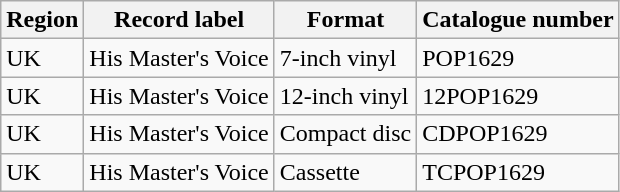<table class="wikitable">
<tr>
<th>Region</th>
<th>Record label</th>
<th>Format</th>
<th>Catalogue number</th>
</tr>
<tr>
<td>UK</td>
<td>His Master's Voice</td>
<td>7-inch vinyl</td>
<td>POP1629</td>
</tr>
<tr>
<td>UK</td>
<td>His Master's Voice</td>
<td>12-inch vinyl</td>
<td>12POP1629</td>
</tr>
<tr>
<td>UK</td>
<td>His Master's Voice</td>
<td>Compact disc</td>
<td>CDPOP1629</td>
</tr>
<tr>
<td>UK</td>
<td>His Master's Voice</td>
<td>Cassette</td>
<td>TCPOP1629</td>
</tr>
</table>
